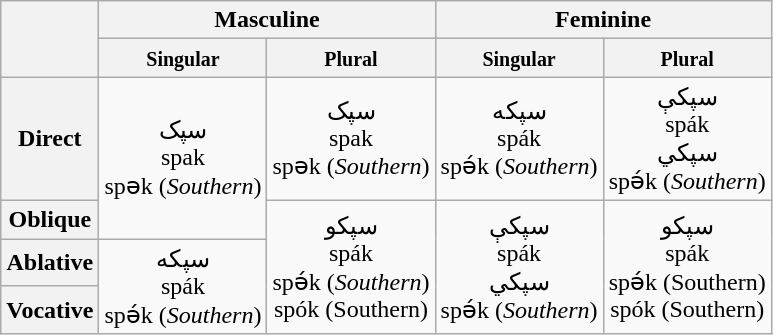<table class="wikitable" style="text-align: center">
<tr>
<th rowspan="2"></th>
<th colspan="2">Masculine</th>
<th colspan="2">Feminine</th>
</tr>
<tr>
<th style="border-right;"><small>Singular</small></th>
<th style="border-left;"><small>Plural</small></th>
<th style="border-right;"><small>Singular</small></th>
<th style="border-left;"><small>Plural</small></th>
</tr>
<tr>
<th>Direct</th>
<td rowspan="2">سپک<br>spak<br>spək (<em>Southern</em>)</td>
<td>سپک<br>spak<br>spək (<em>Southern</em>)</td>
<td>سپکه<br>spák<br>spə́k (<em>Southern</em>)</td>
<td>سپکې<br>spák<br>سپکي<br>spə́k (<em>Southern</em>)</td>
</tr>
<tr>
<th>Oblique</th>
<td rowspan="3">سپکو<br>spák<br>spə́k (<em>Southern</em>)<br>spók (Southern)</td>
<td rowspan="3">سپکې<br>spák<br>سپکي<br>spə́k (<em>Southern</em>)</td>
<td rowspan="3">سپکو<br>spák<br>spə́k (Southern)<br>spók (Southern)</td>
</tr>
<tr>
<th>Ablative</th>
<td rowspan="2">سپکه<br>spák<br>spə́k (<em>Southern</em>)</td>
</tr>
<tr>
<th>Vocative</th>
</tr>
</table>
